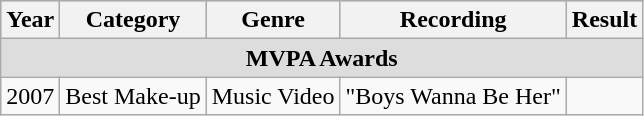<table class=wikitable>
<tr style="background:#ccc;">
<th>Year</th>
<th>Category</th>
<th>Genre</th>
<th>Recording</th>
<th>Result</th>
</tr>
<tr style="background:#ddd;">
<td colspan="5" style="text-align:center;"><strong>MVPA Awards</strong></td>
</tr>
<tr align=center>
<td style="text-align:left;" rowspan="1">2007</td>
<td>Best Make-up</td>
<td>Music Video</td>
<td>"Boys Wanna Be Her"</td>
<td></td>
</tr>
</table>
